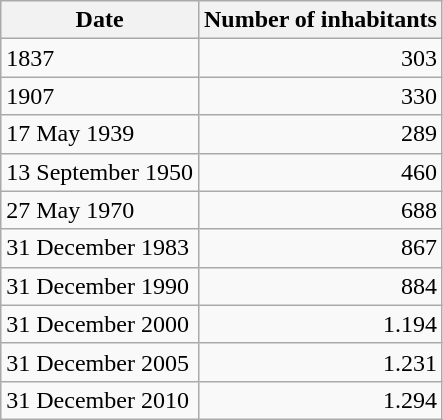<table class="wikitable">
<tr>
<th>Date</th>
<th>Number of inhabitants</th>
</tr>
<tr>
<td>1837</td>
<td align="right">303</td>
</tr>
<tr>
<td>1907</td>
<td align="right">330</td>
</tr>
<tr>
<td>17 May 1939</td>
<td align="right">289</td>
</tr>
<tr>
<td>13 September 1950</td>
<td align="right">460</td>
</tr>
<tr>
<td>27 May 1970</td>
<td align="right">688</td>
</tr>
<tr>
<td>31 December 1983</td>
<td align="right">867</td>
</tr>
<tr>
<td>31 December 1990</td>
<td align="right">884</td>
</tr>
<tr>
<td>31 December 2000</td>
<td align="right">1.194</td>
</tr>
<tr>
<td>31 December 2005</td>
<td align="right">1.231</td>
</tr>
<tr>
<td>31 December 2010</td>
<td align="right">1.294</td>
</tr>
</table>
